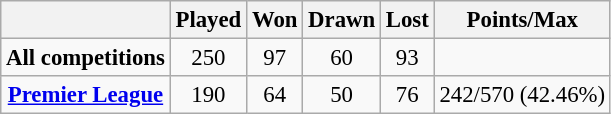<table class="wikitable" style="text-align:center; font-size:95%;">
<tr>
<th></th>
<th>Played</th>
<th>Won</th>
<th>Drawn</th>
<th>Lost</th>
<th>Points/Max</th>
</tr>
<tr>
<td><strong>All competitions</strong></td>
<td>250</td>
<td>97</td>
<td>60</td>
<td>93</td>
<td></td>
</tr>
<tr>
<td><strong><a href='#'>Premier League</a></strong></td>
<td>190</td>
<td>64</td>
<td>50</td>
<td>76</td>
<td>242/570 (42.46%)</td>
</tr>
</table>
